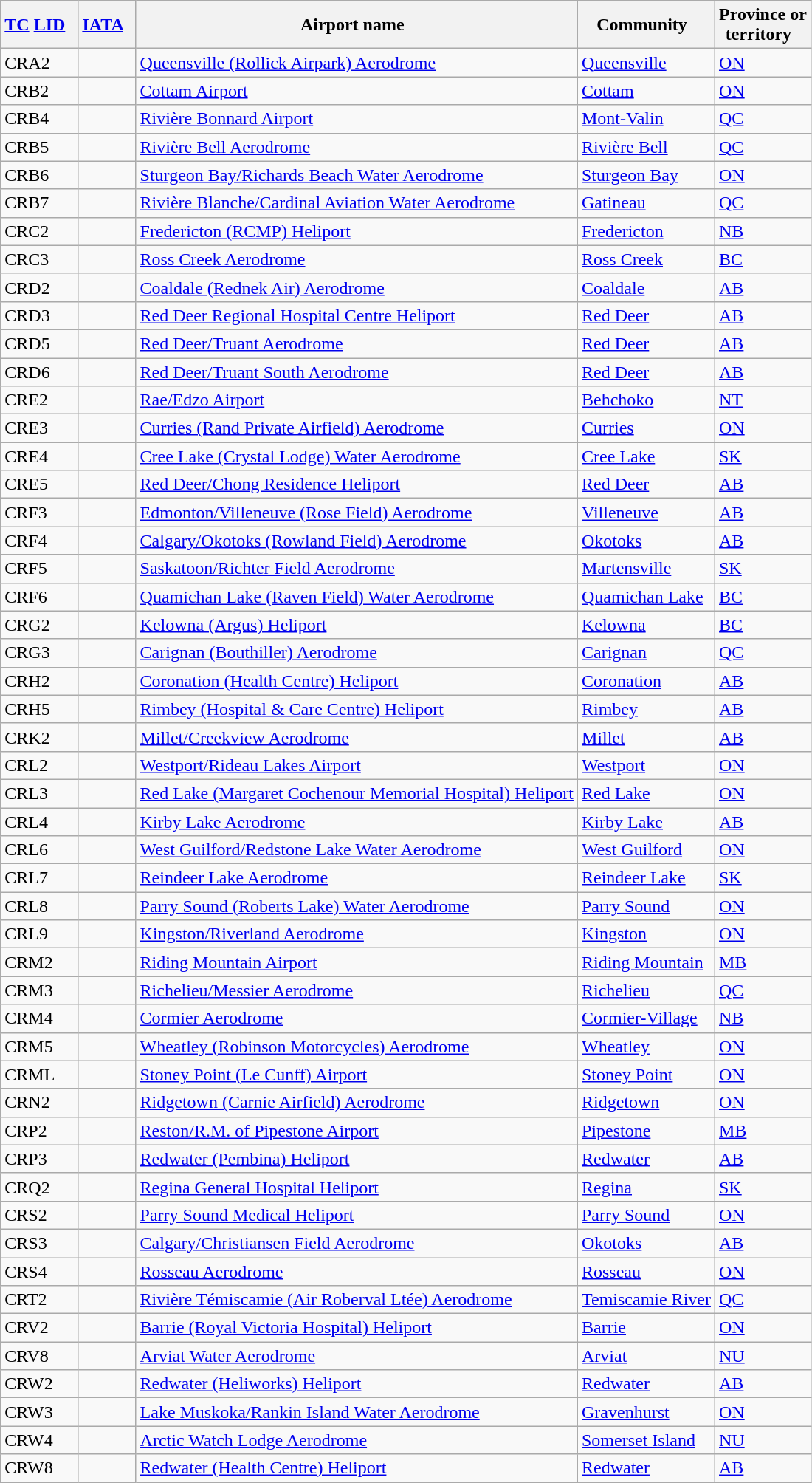<table class="wikitable" style="width:auto;">
<tr>
<th width="*"><a href='#'>TC</a> <a href='#'>LID</a>  </th>
<th width="*"><a href='#'>IATA</a>  </th>
<th width="*">Airport name  </th>
<th width="*">Community  </th>
<th width="*">Province or<br>territory  </th>
</tr>
<tr>
<td>CRA2</td>
<td></td>
<td><a href='#'>Queensville (Rollick Airpark) Aerodrome</a></td>
<td><a href='#'>Queensville</a></td>
<td><a href='#'>ON</a></td>
</tr>
<tr>
<td>CRB2</td>
<td></td>
<td><a href='#'>Cottam Airport</a></td>
<td><a href='#'>Cottam</a></td>
<td><a href='#'>ON</a></td>
</tr>
<tr>
<td>CRB4</td>
<td></td>
<td><a href='#'>Rivière Bonnard Airport</a></td>
<td><a href='#'>Mont-Valin</a></td>
<td><a href='#'>QC</a></td>
</tr>
<tr>
<td>CRB5</td>
<td></td>
<td><a href='#'>Rivière Bell Aerodrome</a></td>
<td><a href='#'>Rivière Bell</a></td>
<td><a href='#'>QC</a></td>
</tr>
<tr>
<td>CRB6</td>
<td></td>
<td><a href='#'>Sturgeon Bay/Richards Beach Water Aerodrome</a></td>
<td><a href='#'>Sturgeon Bay</a></td>
<td><a href='#'>ON</a></td>
</tr>
<tr>
<td>CRB7</td>
<td></td>
<td><a href='#'>Rivière Blanche/Cardinal Aviation Water Aerodrome</a></td>
<td><a href='#'>Gatineau</a></td>
<td><a href='#'>QC</a></td>
</tr>
<tr>
<td>CRC2</td>
<td></td>
<td><a href='#'>Fredericton (RCMP) Heliport</a></td>
<td><a href='#'>Fredericton</a></td>
<td><a href='#'>NB</a></td>
</tr>
<tr>
<td>CRC3</td>
<td></td>
<td><a href='#'>Ross Creek Aerodrome</a></td>
<td><a href='#'>Ross Creek</a></td>
<td><a href='#'>BC</a></td>
</tr>
<tr>
<td>CRD2</td>
<td></td>
<td><a href='#'>Coaldale (Rednek Air) Aerodrome</a></td>
<td><a href='#'>Coaldale</a></td>
<td><a href='#'>AB</a></td>
</tr>
<tr>
<td>CRD3</td>
<td></td>
<td><a href='#'>Red Deer Regional Hospital Centre Heliport</a></td>
<td><a href='#'>Red Deer</a></td>
<td><a href='#'>AB</a></td>
</tr>
<tr>
<td>CRD5</td>
<td></td>
<td><a href='#'>Red Deer/Truant Aerodrome</a></td>
<td><a href='#'>Red Deer</a></td>
<td><a href='#'>AB</a></td>
</tr>
<tr>
<td>CRD6</td>
<td></td>
<td><a href='#'>Red Deer/Truant South Aerodrome</a></td>
<td><a href='#'>Red Deer</a></td>
<td><a href='#'>AB</a></td>
</tr>
<tr>
<td>CRE2</td>
<td></td>
<td><a href='#'>Rae/Edzo Airport</a></td>
<td><a href='#'>Behchoko</a></td>
<td><a href='#'>NT</a></td>
</tr>
<tr>
<td>CRE3</td>
<td></td>
<td><a href='#'>Curries (Rand Private Airfield) Aerodrome</a></td>
<td><a href='#'>Curries</a></td>
<td><a href='#'>ON</a></td>
</tr>
<tr>
<td>CRE4</td>
<td></td>
<td><a href='#'>Cree Lake (Crystal Lodge) Water Aerodrome</a></td>
<td><a href='#'>Cree Lake</a></td>
<td><a href='#'>SK</a></td>
</tr>
<tr>
<td>CRE5</td>
<td></td>
<td><a href='#'>Red Deer/Chong Residence Heliport</a></td>
<td><a href='#'>Red Deer</a></td>
<td><a href='#'>AB</a></td>
</tr>
<tr>
<td>CRF3</td>
<td></td>
<td><a href='#'>Edmonton/Villeneuve (Rose Field) Aerodrome</a></td>
<td><a href='#'>Villeneuve</a></td>
<td><a href='#'>AB</a></td>
</tr>
<tr>
<td>CRF4</td>
<td></td>
<td><a href='#'>Calgary/Okotoks (Rowland Field) Aerodrome</a></td>
<td><a href='#'>Okotoks</a></td>
<td><a href='#'>AB</a></td>
</tr>
<tr>
<td>CRF5</td>
<td></td>
<td><a href='#'>Saskatoon/Richter Field Aerodrome</a></td>
<td><a href='#'>Martensville</a></td>
<td><a href='#'>SK</a></td>
</tr>
<tr>
<td>CRF6</td>
<td></td>
<td><a href='#'>Quamichan Lake (Raven Field) Water Aerodrome</a></td>
<td><a href='#'>Quamichan Lake</a></td>
<td><a href='#'>BC</a></td>
</tr>
<tr>
<td>CRG2</td>
<td></td>
<td><a href='#'>Kelowna (Argus) Heliport</a></td>
<td><a href='#'>Kelowna</a></td>
<td><a href='#'>BC</a></td>
</tr>
<tr>
<td>CRG3</td>
<td></td>
<td><a href='#'>Carignan (Bouthiller) Aerodrome</a></td>
<td><a href='#'>Carignan</a></td>
<td><a href='#'>QC</a></td>
</tr>
<tr>
<td>CRH2</td>
<td></td>
<td><a href='#'>Coronation (Health Centre) Heliport</a></td>
<td><a href='#'>Coronation</a></td>
<td><a href='#'>AB</a></td>
</tr>
<tr>
<td>CRH5</td>
<td></td>
<td><a href='#'>Rimbey (Hospital & Care Centre) Heliport</a></td>
<td><a href='#'>Rimbey</a></td>
<td><a href='#'>AB</a></td>
</tr>
<tr>
<td>CRK2</td>
<td></td>
<td><a href='#'>Millet/Creekview Aerodrome</a></td>
<td><a href='#'>Millet</a></td>
<td><a href='#'>AB</a></td>
</tr>
<tr>
<td>CRL2</td>
<td></td>
<td><a href='#'>Westport/Rideau Lakes Airport</a></td>
<td><a href='#'>Westport</a></td>
<td><a href='#'>ON</a></td>
</tr>
<tr>
<td>CRL3</td>
<td></td>
<td><a href='#'>Red Lake (Margaret Cochenour Memorial Hospital) Heliport</a></td>
<td><a href='#'>Red Lake</a></td>
<td><a href='#'>ON</a></td>
</tr>
<tr>
<td>CRL4</td>
<td></td>
<td><a href='#'>Kirby Lake Aerodrome</a></td>
<td><a href='#'>Kirby Lake</a></td>
<td><a href='#'>AB</a></td>
</tr>
<tr>
<td>CRL6</td>
<td></td>
<td><a href='#'>West Guilford/Redstone Lake Water Aerodrome</a></td>
<td><a href='#'>West Guilford</a></td>
<td><a href='#'>ON</a></td>
</tr>
<tr>
<td>CRL7</td>
<td></td>
<td><a href='#'>Reindeer Lake Aerodrome</a></td>
<td><a href='#'>Reindeer Lake</a></td>
<td><a href='#'>SK</a></td>
</tr>
<tr>
<td>CRL8</td>
<td></td>
<td><a href='#'>Parry Sound (Roberts Lake) Water Aerodrome</a></td>
<td><a href='#'>Parry Sound</a></td>
<td><a href='#'>ON</a></td>
</tr>
<tr>
<td>CRL9</td>
<td></td>
<td><a href='#'>Kingston/Riverland Aerodrome</a></td>
<td><a href='#'>Kingston</a></td>
<td><a href='#'>ON</a></td>
</tr>
<tr>
<td>CRM2</td>
<td></td>
<td><a href='#'>Riding Mountain Airport</a></td>
<td><a href='#'>Riding Mountain</a></td>
<td><a href='#'>MB</a></td>
</tr>
<tr>
<td>CRM3</td>
<td></td>
<td><a href='#'>Richelieu/Messier Aerodrome</a></td>
<td><a href='#'>Richelieu</a></td>
<td><a href='#'>QC</a></td>
</tr>
<tr>
<td>CRM4</td>
<td></td>
<td><a href='#'>Cormier Aerodrome</a></td>
<td><a href='#'>Cormier-Village</a></td>
<td><a href='#'>NB</a></td>
</tr>
<tr>
<td>CRM5</td>
<td></td>
<td><a href='#'>Wheatley (Robinson Motorcycles) Aerodrome</a></td>
<td><a href='#'>Wheatley</a></td>
<td><a href='#'>ON</a></td>
</tr>
<tr>
<td>CRML</td>
<td></td>
<td><a href='#'>Stoney Point (Le Cunff) Airport</a></td>
<td><a href='#'>Stoney Point</a></td>
<td><a href='#'>ON</a></td>
</tr>
<tr>
<td>CRN2</td>
<td></td>
<td><a href='#'>Ridgetown (Carnie Airfield) Aerodrome</a></td>
<td><a href='#'>Ridgetown</a></td>
<td><a href='#'>ON</a></td>
</tr>
<tr>
<td>CRP2</td>
<td></td>
<td><a href='#'>Reston/R.M. of Pipestone Airport</a></td>
<td><a href='#'>Pipestone</a></td>
<td><a href='#'>MB</a></td>
</tr>
<tr>
<td>CRP3</td>
<td></td>
<td><a href='#'>Redwater (Pembina) Heliport</a></td>
<td><a href='#'>Redwater</a></td>
<td><a href='#'>AB</a></td>
</tr>
<tr>
<td>CRQ2</td>
<td></td>
<td><a href='#'>Regina General Hospital Heliport</a></td>
<td><a href='#'>Regina</a></td>
<td><a href='#'>SK</a></td>
</tr>
<tr>
<td>CRS2</td>
<td></td>
<td><a href='#'>Parry Sound Medical Heliport</a></td>
<td><a href='#'>Parry Sound</a></td>
<td><a href='#'>ON</a></td>
</tr>
<tr>
<td>CRS3</td>
<td></td>
<td><a href='#'>Calgary/Christiansen Field Aerodrome</a></td>
<td><a href='#'>Okotoks</a></td>
<td><a href='#'>AB</a></td>
</tr>
<tr>
<td>CRS4</td>
<td></td>
<td><a href='#'>Rosseau Aerodrome</a></td>
<td><a href='#'>Rosseau</a></td>
<td><a href='#'>ON</a></td>
</tr>
<tr>
<td>CRT2</td>
<td></td>
<td><a href='#'>Rivière Témiscamie (Air Roberval Ltée) Aerodrome</a></td>
<td><a href='#'>Temiscamie River</a></td>
<td><a href='#'>QC</a></td>
</tr>
<tr>
<td>CRV2</td>
<td></td>
<td><a href='#'>Barrie (Royal Victoria Hospital) Heliport</a></td>
<td><a href='#'>Barrie</a></td>
<td><a href='#'>ON</a></td>
</tr>
<tr>
<td>CRV8</td>
<td></td>
<td><a href='#'>Arviat Water Aerodrome</a></td>
<td><a href='#'>Arviat</a></td>
<td><a href='#'>NU</a></td>
</tr>
<tr>
<td>CRW2</td>
<td></td>
<td><a href='#'>Redwater (Heliworks) Heliport</a></td>
<td><a href='#'>Redwater</a></td>
<td><a href='#'>AB</a></td>
</tr>
<tr>
<td>CRW3</td>
<td></td>
<td><a href='#'>Lake Muskoka/Rankin Island Water Aerodrome</a></td>
<td><a href='#'>Gravenhurst</a></td>
<td><a href='#'>ON</a></td>
</tr>
<tr>
<td>CRW4</td>
<td></td>
<td><a href='#'>Arctic Watch Lodge Aerodrome</a></td>
<td><a href='#'>Somerset Island</a></td>
<td><a href='#'>NU</a></td>
</tr>
<tr>
<td>CRW8</td>
<td></td>
<td><a href='#'>Redwater (Health Centre) Heliport</a></td>
<td><a href='#'>Redwater</a></td>
<td><a href='#'>AB</a></td>
</tr>
</table>
